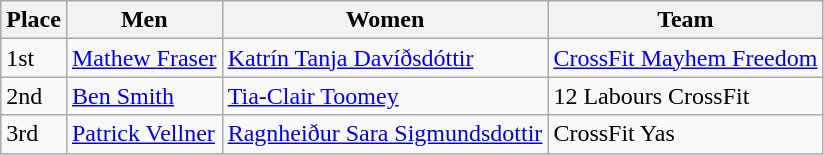<table class="wikitable">
<tr>
<th>Place</th>
<th>Men</th>
<th>Women </th>
<th>Team</th>
</tr>
<tr>
<td>1st</td>
<td><a href='#'>Mathew Fraser</a></td>
<td><a href='#'>Katrín Tanja Davíðsdóttir</a></td>
<td><a href='#'>CrossFit Mayhem Freedom</a></td>
</tr>
<tr>
<td>2nd</td>
<td><a href='#'>Ben Smith</a></td>
<td><a href='#'>Tia-Clair Toomey</a></td>
<td>12 Labours CrossFit</td>
</tr>
<tr>
<td>3rd</td>
<td><a href='#'>Patrick Vellner</a></td>
<td><a href='#'>Ragnheiður Sara Sigmundsdottir</a></td>
<td>CrossFit Yas</td>
</tr>
</table>
